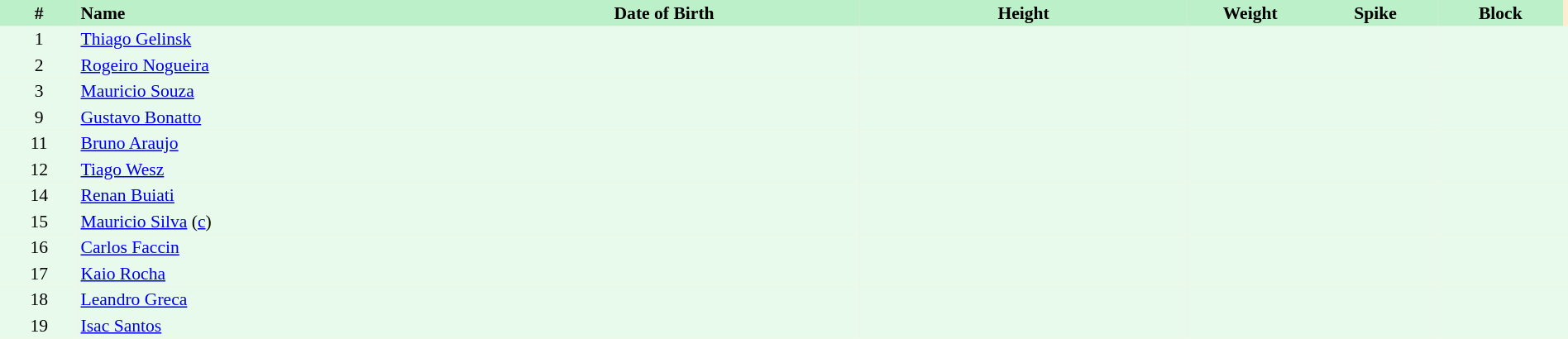<table border=0 cellpadding=2 cellspacing=0  |- bgcolor=#FFECCE style="text-align:center; font-size:90%;" width=100%>
<tr bgcolor=#BBF0C9>
<th width=5%>#</th>
<th width=25% align=left>Name</th>
<th width=25%>Date of Birth</th>
<th width=21%>Height</th>
<th width=8%>Weight</th>
<th width=8%>Spike</th>
<th width=8%>Block</th>
</tr>
<tr bgcolor=#E7FAEC>
<td>1</td>
<td align=left><a href='#'>Thiago Gelinsk</a></td>
<td></td>
<td></td>
<td></td>
<td></td>
<td></td>
<td></td>
</tr>
<tr bgcolor=#E7FAEC>
<td>2</td>
<td align=left><a href='#'>Rogeiro Nogueira</a></td>
<td></td>
<td></td>
<td></td>
<td></td>
<td></td>
<td></td>
</tr>
<tr bgcolor=#E7FAEC>
<td>3</td>
<td align=left><a href='#'>Mauricio Souza</a></td>
<td></td>
<td></td>
<td></td>
<td></td>
<td></td>
<td></td>
</tr>
<tr bgcolor=#E7FAEC>
<td>9</td>
<td align=left><a href='#'>Gustavo Bonatto</a></td>
<td></td>
<td></td>
<td></td>
<td></td>
<td></td>
<td></td>
</tr>
<tr bgcolor=#E7FAEC>
<td>11</td>
<td align=left><a href='#'>Bruno Araujo</a></td>
<td></td>
<td></td>
<td></td>
<td></td>
<td></td>
<td></td>
</tr>
<tr bgcolor=#E7FAEC>
<td>12</td>
<td align=left><a href='#'>Tiago Wesz</a></td>
<td></td>
<td></td>
<td></td>
<td></td>
<td></td>
<td></td>
</tr>
<tr bgcolor=#E7FAEC>
<td>14</td>
<td align=left><a href='#'>Renan Buiati</a></td>
<td></td>
<td></td>
<td></td>
<td></td>
<td></td>
<td></td>
</tr>
<tr bgcolor=#E7FAEC>
<td>15</td>
<td align=left><a href='#'>Mauricio Silva</a> (<a href='#'>c</a>)</td>
<td></td>
<td></td>
<td></td>
<td></td>
<td></td>
<td></td>
</tr>
<tr bgcolor=#E7FAEC>
<td>16</td>
<td align=left><a href='#'>Carlos Faccin</a></td>
<td></td>
<td></td>
<td></td>
<td></td>
<td></td>
<td></td>
</tr>
<tr bgcolor=#E7FAEC>
<td>17</td>
<td align=left><a href='#'>Kaio Rocha</a></td>
<td></td>
<td></td>
<td></td>
<td></td>
<td></td>
<td></td>
</tr>
<tr bgcolor=#E7FAEC>
<td>18</td>
<td align=left><a href='#'>Leandro Greca</a></td>
<td></td>
<td></td>
<td></td>
<td></td>
<td></td>
<td></td>
</tr>
<tr bgcolor=#E7FAEC>
<td>19</td>
<td align=left><a href='#'>Isac Santos</a></td>
<td></td>
<td></td>
<td></td>
<td></td>
<td></td>
<td></td>
</tr>
</table>
